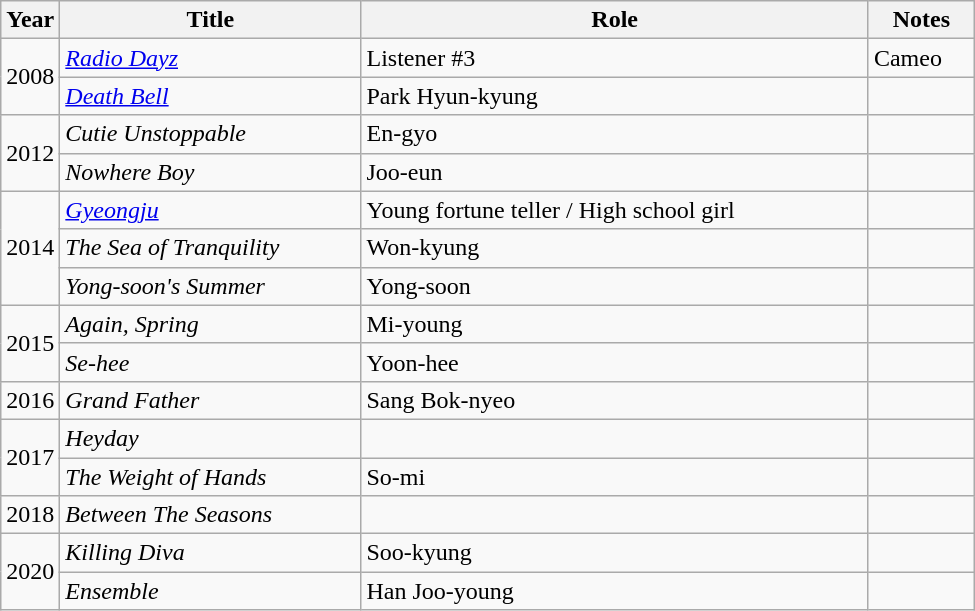<table class="wikitable" style="width:650px">
<tr>
<th width="10">Year</th>
<th>Title</th>
<th>Role</th>
<th>Notes</th>
</tr>
<tr>
<td rowspan="2">2008</td>
<td><em><a href='#'>Radio Dayz</a></em></td>
<td>Listener #3</td>
<td>Cameo</td>
</tr>
<tr>
<td><em><a href='#'>Death Bell</a></em></td>
<td>Park Hyun-kyung</td>
<td></td>
</tr>
<tr>
<td rowspan="2">2012</td>
<td><em>Cutie Unstoppable</em></td>
<td>En-gyo</td>
<td></td>
</tr>
<tr>
<td><em>Nowhere Boy</em></td>
<td>Joo-eun</td>
<td></td>
</tr>
<tr>
<td rowspan="3">2014</td>
<td><em><a href='#'>Gyeongju</a></em></td>
<td>Young fortune teller / High school girl</td>
<td></td>
</tr>
<tr>
<td><em>The Sea of Tranquility</em></td>
<td>Won-kyung</td>
<td></td>
</tr>
<tr>
<td><em>Yong-soon's Summer</em></td>
<td>Yong-soon</td>
<td></td>
</tr>
<tr>
<td rowspan="2">2015</td>
<td><em>Again, Spring</em></td>
<td>Mi-young</td>
<td></td>
</tr>
<tr>
<td><em>Se-hee</em></td>
<td>Yoon-hee</td>
<td></td>
</tr>
<tr>
<td>2016</td>
<td><em>Grand Father</em></td>
<td>Sang Bok-nyeo</td>
<td></td>
</tr>
<tr>
<td rowspan="2">2017</td>
<td><em>Heyday</em></td>
<td></td>
<td></td>
</tr>
<tr>
<td><em>The Weight of Hands</em></td>
<td>So-mi</td>
<td></td>
</tr>
<tr>
<td>2018</td>
<td><em>Between The Seasons</em></td>
<td></td>
<td></td>
</tr>
<tr>
<td rowspan="2">2020</td>
<td><em>Killing Diva</em></td>
<td>Soo-kyung</td>
<td></td>
</tr>
<tr>
<td><em>Ensemble</em></td>
<td>Han Joo-young</td>
<td></td>
</tr>
</table>
